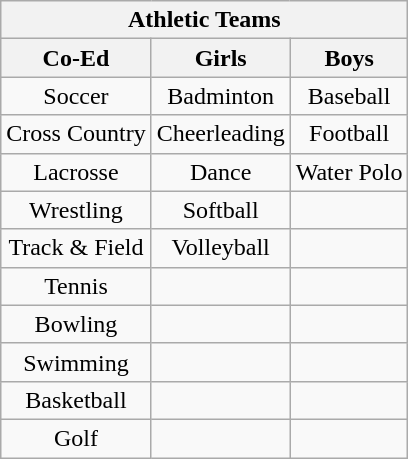<table class="wikitable" style="text-align: center;">
<tr>
<th colspan="3"><strong>Athletic Teams</strong></th>
</tr>
<tr>
<th>Co-Ed</th>
<th>Girls</th>
<th>Boys</th>
</tr>
<tr>
<td>Soccer</td>
<td>Badminton</td>
<td>Baseball</td>
</tr>
<tr>
<td>Cross Country</td>
<td>Cheerleading</td>
<td>Football</td>
</tr>
<tr>
<td>Lacrosse</td>
<td>Dance</td>
<td>Water Polo</td>
</tr>
<tr>
<td>Wrestling</td>
<td>Softball</td>
<td></td>
</tr>
<tr>
<td>Track & Field</td>
<td>Volleyball</td>
<td></td>
</tr>
<tr>
<td>Tennis</td>
<td></td>
<td></td>
</tr>
<tr>
<td>Bowling</td>
<td></td>
<td></td>
</tr>
<tr>
<td>Swimming</td>
<td></td>
<td></td>
</tr>
<tr>
<td>Basketball</td>
<td></td>
<td></td>
</tr>
<tr>
<td>Golf</td>
<td></td>
<td></td>
</tr>
</table>
